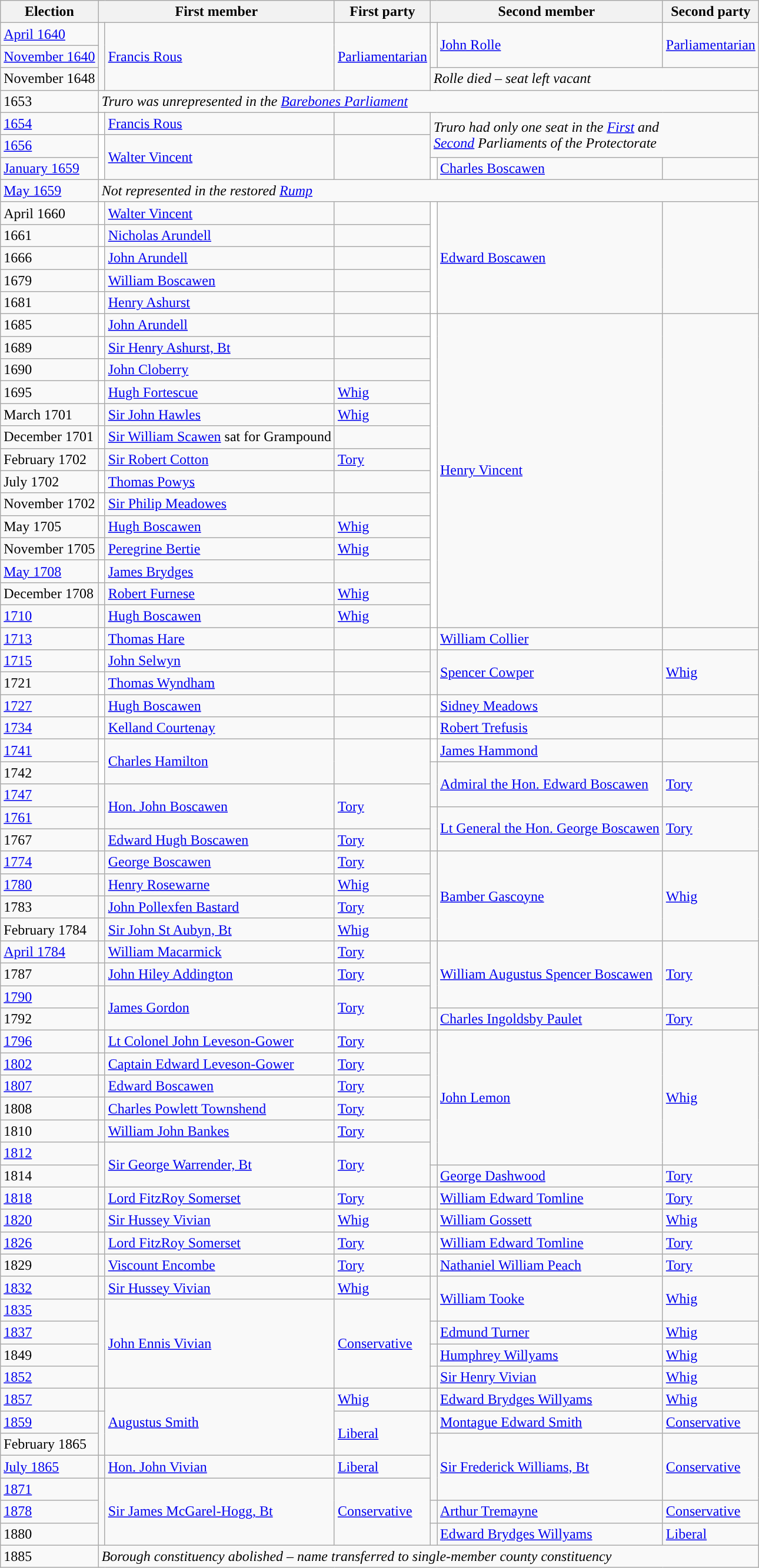<table class="wikitable">
<tr>
<th>Election</th>
<th colspan="2">First member</th>
<th>First party</th>
<th colspan="2">Second member</th>
<th>Second party</th>
</tr>
<tr>
<td><a href='#'>April 1640</a></td>
<td rowspan="3" style="color:inherit;background-color: "></td>
<td rowspan="3"><a href='#'>Francis Rous</a></td>
<td rowspan="3"><a href='#'>Parliamentarian</a></td>
<td rowspan="2" style="color:inherit;background-color: "></td>
<td rowspan="2"><a href='#'>John Rolle</a></td>
<td rowspan="2"><a href='#'>Parliamentarian</a></td>
</tr>
<tr>
<td><a href='#'>November 1640</a></td>
</tr>
<tr>
<td>November 1648</td>
<td colspan="3"><em>Rolle died – seat left vacant</em></td>
</tr>
<tr>
<td>1653</td>
<td colspan="6"><em>Truro was unrepresented in the <a href='#'>Barebones Parliament</a></em></td>
</tr>
<tr>
<td><a href='#'>1654</a></td>
<td style="color:inherit;background-color: white"></td>
<td><a href='#'>Francis Rous</a></td>
<td></td>
<td rowspan="2" colspan="3"><em>Truro had only one seat in the <a href='#'>First</a> and <br><a href='#'>Second</a> Parliaments of the Protectorate</em></td>
</tr>
<tr>
<td><a href='#'>1656</a></td>
<td rowspan="2" style="color:inherit;background-color: white"></td>
<td rowspan="2"><a href='#'>Walter Vincent</a></td>
<td rowspan="2"></td>
</tr>
<tr>
<td><a href='#'>January 1659</a></td>
<td style="color:inherit;background-color: white"></td>
<td><a href='#'>Charles Boscawen</a></td>
<td></td>
</tr>
<tr>
<td><a href='#'>May 1659</a></td>
<td colspan="6"><em>Not represented in the restored <a href='#'>Rump</a></em></td>
</tr>
<tr>
<td>April 1660</td>
<td style="color:inherit;background-color: white"></td>
<td><a href='#'>Walter Vincent</a></td>
<td></td>
<td rowspan="5" style="color:inherit;background-color: white"></td>
<td rowspan="5"><a href='#'>Edward Boscawen</a></td>
<td rowspan="5"></td>
</tr>
<tr>
<td>1661</td>
<td style="color:inherit;background-color: white"></td>
<td><a href='#'>Nicholas Arundell</a></td>
<td></td>
</tr>
<tr>
<td>1666</td>
<td style="color:inherit;background-color: white"></td>
<td><a href='#'>John Arundell</a></td>
<td></td>
</tr>
<tr>
<td>1679</td>
<td style="color:inherit;background-color: white"></td>
<td><a href='#'>William Boscawen</a></td>
<td></td>
</tr>
<tr>
<td>1681</td>
<td style="color:inherit;background-color: white"></td>
<td><a href='#'>Henry Ashurst</a></td>
<td></td>
</tr>
<tr>
<td>1685</td>
<td style="color:inherit;background-color: white"></td>
<td><a href='#'>John Arundell</a></td>
<td></td>
<td rowspan="14" style="color:inherit;background-color: white"></td>
<td rowspan="14"><a href='#'>Henry Vincent</a></td>
<td rowspan="14"></td>
</tr>
<tr>
<td>1689</td>
<td style="color:inherit;background-color: white"></td>
<td><a href='#'>Sir Henry Ashurst, Bt</a></td>
<td></td>
</tr>
<tr>
<td>1690</td>
<td style="color:inherit;background-color: white"></td>
<td><a href='#'>John Cloberry</a></td>
<td></td>
</tr>
<tr>
<td>1695</td>
<td style="color:inherit;background-color: white"></td>
<td><a href='#'>Hugh Fortescue</a></td>
<td><a href='#'>Whig</a></td>
</tr>
<tr>
<td>March 1701</td>
<td style="color:inherit;background-color: "></td>
<td><a href='#'>Sir John Hawles</a></td>
<td><a href='#'>Whig</a></td>
</tr>
<tr>
<td>December 1701</td>
<td style="color:inherit;background-color: white"></td>
<td><a href='#'>Sir William Scawen</a> sat for Grampound</td>
<td></td>
</tr>
<tr>
<td>February 1702</td>
<td style="color:inherit;background-color: "></td>
<td><a href='#'>Sir Robert Cotton</a></td>
<td><a href='#'>Tory</a></td>
</tr>
<tr>
<td>July 1702</td>
<td style="color:inherit;background-color: white"></td>
<td><a href='#'>Thomas Powys</a></td>
<td></td>
</tr>
<tr>
<td>November 1702</td>
<td style="color:inherit;background-color: white"></td>
<td><a href='#'>Sir Philip Meadowes</a></td>
<td></td>
</tr>
<tr>
<td>May 1705</td>
<td style="color:inherit;background-color: "></td>
<td><a href='#'>Hugh Boscawen</a></td>
<td><a href='#'>Whig</a></td>
</tr>
<tr>
<td>November 1705</td>
<td style="color:inherit;background-color: "></td>
<td><a href='#'>Peregrine Bertie</a></td>
<td><a href='#'>Whig</a></td>
</tr>
<tr>
<td><a href='#'>May 1708</a></td>
<td style="color:inherit;background-color: white"></td>
<td><a href='#'>James Brydges</a></td>
<td></td>
</tr>
<tr>
<td>December 1708</td>
<td style="color:inherit;background-color: "></td>
<td><a href='#'>Robert Furnese</a></td>
<td><a href='#'>Whig</a></td>
</tr>
<tr>
<td><a href='#'>1710</a></td>
<td style="color:inherit;background-color: "></td>
<td><a href='#'>Hugh Boscawen</a></td>
<td><a href='#'>Whig</a></td>
</tr>
<tr>
<td><a href='#'>1713</a></td>
<td style="color:inherit;background-color: white"></td>
<td><a href='#'>Thomas Hare</a></td>
<td></td>
<td style="color:inherit;background-color: white"></td>
<td><a href='#'>William Collier</a></td>
<td></td>
</tr>
<tr>
<td><a href='#'>1715</a></td>
<td style="color:inherit;background-color: white"></td>
<td><a href='#'>John Selwyn</a></td>
<td></td>
<td rowspan="2" style="color:inherit;background-color: "></td>
<td rowspan="2"><a href='#'>Spencer Cowper</a></td>
<td rowspan="2"><a href='#'>Whig</a></td>
</tr>
<tr>
<td>1721</td>
<td style="color:inherit;background-color: white"></td>
<td><a href='#'>Thomas Wyndham</a></td>
<td></td>
</tr>
<tr>
<td><a href='#'>1727</a></td>
<td style="color:inherit;background-color: white"></td>
<td><a href='#'>Hugh Boscawen</a></td>
<td></td>
<td style="color:inherit;background-color: white"></td>
<td><a href='#'>Sidney Meadows</a></td>
<td></td>
</tr>
<tr>
<td><a href='#'>1734</a></td>
<td style="color:inherit;background-color: white"></td>
<td><a href='#'>Kelland Courtenay</a></td>
<td></td>
<td style="color:inherit;background-color: white"></td>
<td><a href='#'>Robert Trefusis</a></td>
<td></td>
</tr>
<tr>
<td><a href='#'>1741</a></td>
<td rowspan="2" style="color:inherit;background-color: white"></td>
<td rowspan="2"><a href='#'>Charles Hamilton</a></td>
<td rowspan="2"></td>
<td style="color:inherit;background-color: white"></td>
<td><a href='#'>James Hammond</a></td>
<td></td>
</tr>
<tr>
<td>1742</td>
<td rowspan="2" style="color:inherit;background-color: "></td>
<td rowspan="2"><a href='#'>Admiral the Hon. Edward Boscawen</a></td>
<td rowspan="2"><a href='#'>Tory</a></td>
</tr>
<tr>
<td><a href='#'>1747</a></td>
<td rowspan="2" style="color:inherit;background-color: "></td>
<td rowspan="2"><a href='#'>Hon. John Boscawen</a></td>
<td rowspan="2"><a href='#'>Tory</a></td>
</tr>
<tr>
<td><a href='#'>1761</a></td>
<td rowspan="2" style="color:inherit;background-color: "></td>
<td rowspan="2"><a href='#'>Lt General the Hon. George Boscawen</a></td>
<td rowspan="2"><a href='#'>Tory</a></td>
</tr>
<tr>
<td>1767</td>
<td style="color:inherit;background-color: "></td>
<td><a href='#'>Edward Hugh Boscawen</a></td>
<td><a href='#'>Tory</a></td>
</tr>
<tr>
<td><a href='#'>1774</a></td>
<td style="color:inherit;background-color: "></td>
<td><a href='#'>George Boscawen</a></td>
<td><a href='#'>Tory</a></td>
<td rowspan="4" style="color:inherit;background-color: "></td>
<td rowspan="4"><a href='#'>Bamber Gascoyne</a></td>
<td rowspan="4"><a href='#'>Whig</a></td>
</tr>
<tr>
<td><a href='#'>1780</a></td>
<td style="color:inherit;background-color: "></td>
<td><a href='#'>Henry Rosewarne</a></td>
<td><a href='#'>Whig</a></td>
</tr>
<tr>
<td>1783</td>
<td style="color:inherit;background-color: "></td>
<td><a href='#'>John Pollexfen Bastard</a></td>
<td><a href='#'>Tory</a></td>
</tr>
<tr>
<td>February 1784</td>
<td style="color:inherit;background-color: "></td>
<td><a href='#'>Sir John St Aubyn, Bt</a></td>
<td><a href='#'>Whig</a></td>
</tr>
<tr>
<td><a href='#'>April 1784</a></td>
<td style="color:inherit;background-color: "></td>
<td><a href='#'>William Macarmick</a></td>
<td><a href='#'>Tory</a></td>
<td rowspan="3" style="color:inherit;background-color: "></td>
<td rowspan="3"><a href='#'>William Augustus Spencer Boscawen</a></td>
<td rowspan="3"><a href='#'>Tory</a></td>
</tr>
<tr>
<td>1787</td>
<td style="color:inherit;background-color: "></td>
<td><a href='#'>John Hiley Addington</a></td>
<td><a href='#'>Tory</a></td>
</tr>
<tr>
<td><a href='#'>1790</a></td>
<td rowspan="2" style="color:inherit;background-color: "></td>
<td rowspan="2"><a href='#'>James Gordon</a></td>
<td rowspan="2"><a href='#'>Tory</a></td>
</tr>
<tr>
<td>1792</td>
<td style="color:inherit;background-color: "></td>
<td><a href='#'>Charles Ingoldsby Paulet</a></td>
<td><a href='#'>Tory</a></td>
</tr>
<tr>
<td><a href='#'>1796</a></td>
<td style="color:inherit;background-color: "></td>
<td><a href='#'>Lt Colonel John Leveson-Gower</a></td>
<td><a href='#'>Tory</a></td>
<td rowspan="6" style="color:inherit;background-color: "></td>
<td rowspan="6"><a href='#'>John Lemon</a></td>
<td rowspan="6"><a href='#'>Whig</a></td>
</tr>
<tr>
<td><a href='#'>1802</a></td>
<td style="color:inherit;background-color: "></td>
<td><a href='#'>Captain Edward Leveson-Gower</a></td>
<td><a href='#'>Tory</a></td>
</tr>
<tr>
<td><a href='#'>1807</a></td>
<td style="color:inherit;background-color: "></td>
<td><a href='#'>Edward Boscawen</a></td>
<td><a href='#'>Tory</a></td>
</tr>
<tr>
<td>1808</td>
<td style="color:inherit;background-color: "></td>
<td><a href='#'>Charles Powlett Townshend</a></td>
<td><a href='#'>Tory</a></td>
</tr>
<tr>
<td>1810</td>
<td style="color:inherit;background-color: "></td>
<td><a href='#'>William John Bankes</a></td>
<td><a href='#'>Tory</a></td>
</tr>
<tr>
<td><a href='#'>1812</a></td>
<td rowspan="2" style="color:inherit;background-color: "></td>
<td rowspan="2"><a href='#'>Sir George Warrender, Bt</a></td>
<td rowspan="2"><a href='#'>Tory</a></td>
</tr>
<tr>
<td>1814</td>
<td style="color:inherit;background-color: "></td>
<td><a href='#'>George Dashwood</a></td>
<td><a href='#'>Tory</a></td>
</tr>
<tr>
<td><a href='#'>1818</a></td>
<td style="color:inherit;background-color: "></td>
<td><a href='#'>Lord FitzRoy Somerset</a></td>
<td><a href='#'>Tory</a></td>
<td style="color:inherit;background-color: "></td>
<td><a href='#'>William Edward Tomline</a></td>
<td><a href='#'>Tory</a></td>
</tr>
<tr>
<td><a href='#'>1820</a></td>
<td style="color:inherit;background-color: "></td>
<td><a href='#'>Sir Hussey Vivian</a></td>
<td><a href='#'>Whig</a></td>
<td style="color:inherit;background-color: "></td>
<td><a href='#'>William Gossett</a></td>
<td><a href='#'>Whig</a></td>
</tr>
<tr>
<td><a href='#'>1826</a></td>
<td style="color:inherit;background-color: "></td>
<td><a href='#'>Lord FitzRoy Somerset</a></td>
<td><a href='#'>Tory</a></td>
<td style="color:inherit;background-color: "></td>
<td><a href='#'>William Edward Tomline</a></td>
<td><a href='#'>Tory</a></td>
</tr>
<tr>
<td>1829</td>
<td style="color:inherit;background-color: "></td>
<td><a href='#'>Viscount Encombe</a></td>
<td><a href='#'>Tory</a></td>
<td style="color:inherit;background-color: "></td>
<td><a href='#'>Nathaniel William Peach</a></td>
<td><a href='#'>Tory</a></td>
</tr>
<tr>
<td><a href='#'>1832</a></td>
<td style="color:inherit;background-color: "></td>
<td><a href='#'>Sir Hussey Vivian</a></td>
<td><a href='#'>Whig</a></td>
<td rowspan="2" style="color:inherit;background-color: "></td>
<td rowspan="2"><a href='#'>William Tooke</a></td>
<td rowspan="2"><a href='#'>Whig</a></td>
</tr>
<tr>
<td><a href='#'>1835</a></td>
<td rowspan="4" style="color:inherit;background-color: "></td>
<td rowspan="4"><a href='#'>John Ennis Vivian</a></td>
<td rowspan="4"><a href='#'>Conservative</a></td>
</tr>
<tr>
<td><a href='#'>1837</a></td>
<td style="color:inherit;background-color: "></td>
<td><a href='#'>Edmund Turner</a></td>
<td><a href='#'>Whig</a></td>
</tr>
<tr>
<td>1849</td>
<td style="color:inherit;background-color: "></td>
<td><a href='#'>Humphrey Willyams</a></td>
<td><a href='#'>Whig</a></td>
</tr>
<tr>
<td><a href='#'>1852</a></td>
<td style="color:inherit;background-color: "></td>
<td><a href='#'>Sir Henry Vivian</a></td>
<td><a href='#'>Whig</a></td>
</tr>
<tr>
<td><a href='#'>1857</a></td>
<td style="color:inherit;background-color: "></td>
<td rowspan="3"><a href='#'>Augustus Smith</a></td>
<td><a href='#'>Whig</a></td>
<td style="color:inherit;background-color: "></td>
<td><a href='#'>Edward Brydges Willyams</a></td>
<td><a href='#'>Whig</a></td>
</tr>
<tr>
<td><a href='#'>1859</a></td>
<td rowspan="2" style="color:inherit;background-color: "></td>
<td rowspan="2"><a href='#'>Liberal</a></td>
<td style="color:inherit;background-color: "></td>
<td><a href='#'>Montague Edward Smith</a></td>
<td><a href='#'>Conservative</a></td>
</tr>
<tr>
<td>February 1865</td>
<td rowspan="3" style="color:inherit;background-color: "></td>
<td rowspan="3"><a href='#'>Sir Frederick Williams, Bt</a></td>
<td rowspan="3"><a href='#'>Conservative</a></td>
</tr>
<tr>
<td><a href='#'>July 1865</a></td>
<td style="color:inherit;background-color: "></td>
<td><a href='#'>Hon. John Vivian</a></td>
<td><a href='#'>Liberal</a></td>
</tr>
<tr>
<td><a href='#'>1871</a></td>
<td rowspan="3" style="color:inherit;background-color: "></td>
<td rowspan="3"><a href='#'>Sir James McGarel-Hogg, Bt</a></td>
<td rowspan="3"><a href='#'>Conservative</a></td>
</tr>
<tr>
<td><a href='#'>1878</a></td>
<td style="color:inherit;background-color: "></td>
<td><a href='#'>Arthur Tremayne</a></td>
<td><a href='#'>Conservative</a></td>
</tr>
<tr>
<td>1880</td>
<td style="color:inherit;background-color: "></td>
<td><a href='#'>Edward Brydges Willyams</a></td>
<td><a href='#'>Liberal</a></td>
</tr>
<tr>
<td>1885</td>
<td colspan="6"><em>Borough constituency abolished – name transferred to single-member county constituency</em></td>
</tr>
</table>
